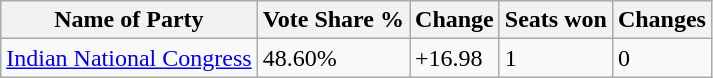<table class="wikitable sortable">
<tr>
<th>Name of Party</th>
<th>Vote Share %</th>
<th>Change</th>
<th>Seats won</th>
<th>Changes</th>
</tr>
<tr>
<td><a href='#'>Indian National Congress</a></td>
<td>48.60%</td>
<td>+16.98</td>
<td>1</td>
<td>0</td>
</tr>
</table>
